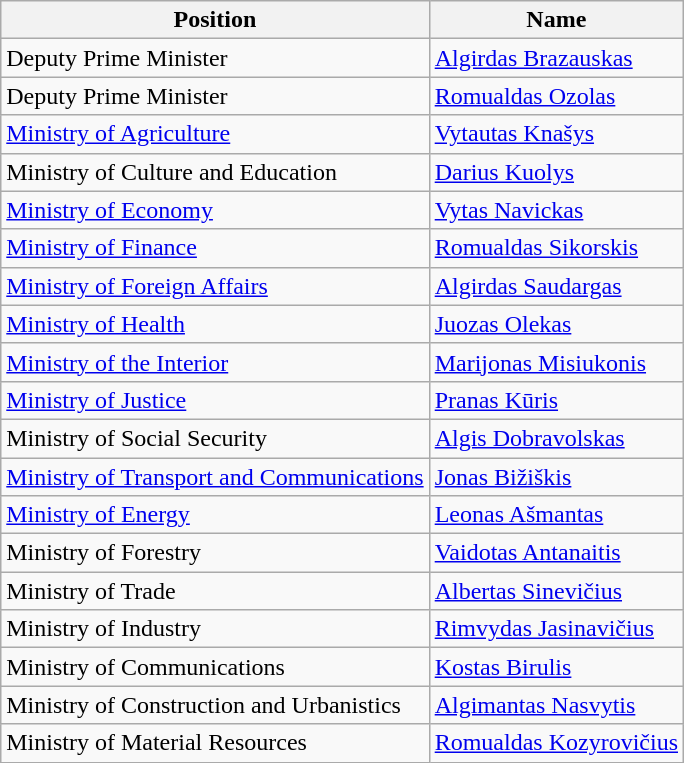<table class="wikitable">
<tr>
<th>Position</th>
<th>Name</th>
</tr>
<tr>
<td>Deputy Prime Minister</td>
<td><a href='#'>Algirdas Brazauskas</a></td>
</tr>
<tr>
<td>Deputy Prime Minister</td>
<td><a href='#'>Romualdas Ozolas</a></td>
</tr>
<tr>
<td><a href='#'>Ministry of Agriculture</a></td>
<td><a href='#'>Vytautas Knašys</a></td>
</tr>
<tr>
<td>Ministry of Culture and Education</td>
<td><a href='#'>Darius Kuolys</a></td>
</tr>
<tr>
<td><a href='#'>Ministry of Economy</a></td>
<td><a href='#'>Vytas Navickas</a></td>
</tr>
<tr>
<td><a href='#'>Ministry of Finance</a></td>
<td><a href='#'>Romualdas Sikorskis</a></td>
</tr>
<tr>
<td><a href='#'>Ministry of Foreign Affairs</a></td>
<td><a href='#'>Algirdas Saudargas</a></td>
</tr>
<tr>
<td><a href='#'>Ministry of Health</a></td>
<td><a href='#'>Juozas Olekas</a></td>
</tr>
<tr>
<td><a href='#'>Ministry of the Interior</a></td>
<td><a href='#'>Marijonas Misiukonis</a></td>
</tr>
<tr>
<td><a href='#'>Ministry of Justice</a></td>
<td><a href='#'>Pranas Kūris</a></td>
</tr>
<tr>
<td>Ministry of Social Security</td>
<td><a href='#'>Algis Dobravolskas</a></td>
</tr>
<tr>
<td><a href='#'>Ministry of Transport and Communications</a></td>
<td><a href='#'>Jonas Bižiškis</a></td>
</tr>
<tr>
<td><a href='#'>Ministry of Energy</a></td>
<td><a href='#'>Leonas Ašmantas</a></td>
</tr>
<tr>
<td>Ministry of Forestry</td>
<td><a href='#'>Vaidotas Antanaitis</a></td>
</tr>
<tr>
<td>Ministry of Trade</td>
<td><a href='#'>Albertas Sinevičius</a></td>
</tr>
<tr>
<td>Ministry of Industry</td>
<td><a href='#'>Rimvydas Jasinavičius</a></td>
</tr>
<tr>
<td>Ministry of Communications</td>
<td><a href='#'>Kostas Birulis</a></td>
</tr>
<tr>
<td>Ministry of Construction and Urbanistics</td>
<td><a href='#'>Algimantas Nasvytis</a></td>
</tr>
<tr>
<td>Ministry of Material Resources</td>
<td><a href='#'>Romualdas Kozyrovičius</a></td>
</tr>
</table>
